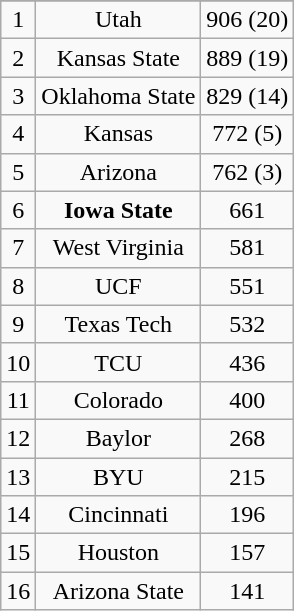<table class="wikitable" style="display: inline-table;">
<tr align="center">
</tr>
<tr align="center">
<td>1</td>
<td>Utah</td>
<td>906 (20)</td>
</tr>
<tr align="center">
<td>2</td>
<td>Kansas State</td>
<td>889 (19)</td>
</tr>
<tr align="center">
<td>3</td>
<td>Oklahoma State</td>
<td>829 (14)</td>
</tr>
<tr align="center">
<td>4</td>
<td>Kansas</td>
<td>772 (5)</td>
</tr>
<tr align="center">
<td>5</td>
<td>Arizona</td>
<td>762 (3)</td>
</tr>
<tr align="center">
<td>6</td>
<td><strong>Iowa State</strong></td>
<td>661</td>
</tr>
<tr align="center">
<td>7</td>
<td>West Virginia</td>
<td>581</td>
</tr>
<tr align="center">
<td>8</td>
<td>UCF</td>
<td>551</td>
</tr>
<tr align="center">
<td>9</td>
<td>Texas Tech</td>
<td>532</td>
</tr>
<tr align="center">
<td>10</td>
<td>TCU</td>
<td>436</td>
</tr>
<tr align="center">
<td>11</td>
<td>Colorado</td>
<td>400</td>
</tr>
<tr align="center">
<td>12</td>
<td>Baylor</td>
<td>268</td>
</tr>
<tr align="center">
<td>13</td>
<td>BYU</td>
<td>215</td>
</tr>
<tr align="center">
<td>14</td>
<td>Cincinnati</td>
<td>196</td>
</tr>
<tr align="center">
<td>15</td>
<td>Houston</td>
<td>157</td>
</tr>
<tr align="center">
<td>16</td>
<td>Arizona State</td>
<td>141</td>
</tr>
</table>
